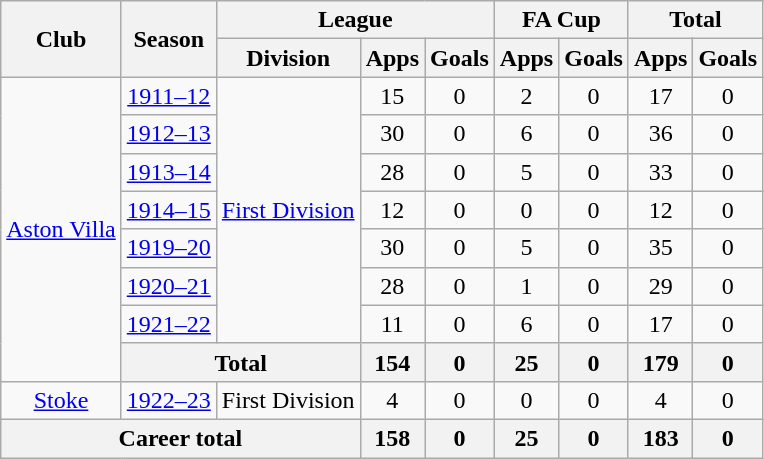<table class="wikitable" style="text-align: center;">
<tr>
<th rowspan="2">Club</th>
<th rowspan="2">Season</th>
<th colspan="3">League</th>
<th colspan="2">FA Cup</th>
<th colspan="2">Total</th>
</tr>
<tr>
<th>Division</th>
<th>Apps</th>
<th>Goals</th>
<th>Apps</th>
<th>Goals</th>
<th>Apps</th>
<th>Goals</th>
</tr>
<tr>
<td rowspan="8"><a href='#'>Aston Villa</a></td>
<td><a href='#'>1911–12</a></td>
<td rowspan="7"><a href='#'>First Division</a></td>
<td>15</td>
<td>0</td>
<td>2</td>
<td>0</td>
<td>17</td>
<td>0</td>
</tr>
<tr>
<td><a href='#'>1912–13</a></td>
<td>30</td>
<td>0</td>
<td>6</td>
<td>0</td>
<td>36</td>
<td>0</td>
</tr>
<tr>
<td><a href='#'>1913–14</a></td>
<td>28</td>
<td>0</td>
<td>5</td>
<td>0</td>
<td>33</td>
<td>0</td>
</tr>
<tr>
<td><a href='#'>1914–15</a></td>
<td>12</td>
<td>0</td>
<td>0</td>
<td>0</td>
<td>12</td>
<td>0</td>
</tr>
<tr>
<td><a href='#'>1919–20</a></td>
<td>30</td>
<td>0</td>
<td>5</td>
<td>0</td>
<td>35</td>
<td>0</td>
</tr>
<tr>
<td><a href='#'>1920–21</a></td>
<td>28</td>
<td>0</td>
<td>1</td>
<td>0</td>
<td>29</td>
<td>0</td>
</tr>
<tr>
<td><a href='#'>1921–22</a></td>
<td>11</td>
<td>0</td>
<td>6</td>
<td>0</td>
<td>17</td>
<td>0</td>
</tr>
<tr>
<th colspan="2">Total</th>
<th>154</th>
<th>0</th>
<th>25</th>
<th>0</th>
<th>179</th>
<th>0</th>
</tr>
<tr>
<td><a href='#'>Stoke</a></td>
<td><a href='#'>1922–23</a></td>
<td>First Division</td>
<td>4</td>
<td>0</td>
<td>0</td>
<td>0</td>
<td>4</td>
<td>0</td>
</tr>
<tr>
<th colspan="3">Career total</th>
<th>158</th>
<th>0</th>
<th>25</th>
<th>0</th>
<th>183</th>
<th>0</th>
</tr>
</table>
